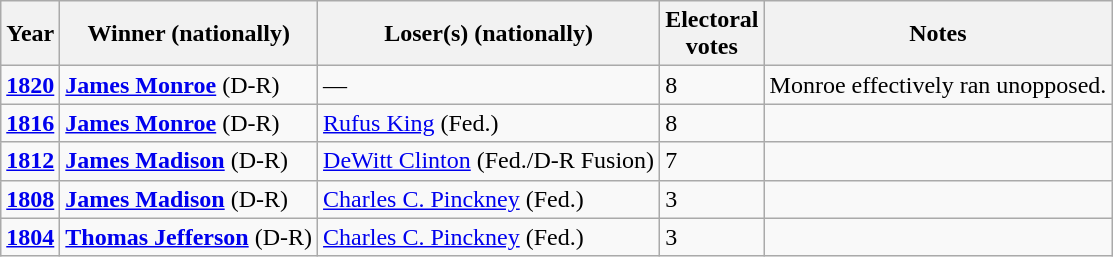<table class="wikitable sortable">
<tr>
<th data-sort-type="number">Year</th>
<th>Winner (nationally)</th>
<th>Loser(s) (nationally)</th>
<th data-sort-type="number">Electoral<br>votes</th>
<th class="unsortable">Notes</th>
</tr>
<tr>
<td><strong><a href='#'>1820</a></strong></td>
<td><strong><a href='#'>James Monroe</a></strong> (D-R)</td>
<td>—</td>
<td>8</td>
<td>Monroe effectively ran unopposed.</td>
</tr>
<tr>
<td><strong><a href='#'>1816</a></strong></td>
<td><strong><a href='#'>James Monroe</a></strong> (D-R)</td>
<td><a href='#'>Rufus King</a> (Fed.)</td>
<td>8</td>
<td></td>
</tr>
<tr>
<td><strong><a href='#'>1812</a></strong></td>
<td><strong><a href='#'>James Madison</a></strong> (D-R)</td>
<td><a href='#'>DeWitt Clinton</a> (Fed./D-R Fusion)</td>
<td>7</td>
<td></td>
</tr>
<tr>
<td><strong><a href='#'>1808</a></strong></td>
<td><strong><a href='#'>James Madison</a></strong> (D-R)</td>
<td><a href='#'>Charles C. Pinckney</a> (Fed.)</td>
<td>3</td>
<td></td>
</tr>
<tr>
<td><strong><a href='#'>1804</a></strong></td>
<td><strong><a href='#'>Thomas Jefferson</a></strong> (D-R)</td>
<td><a href='#'>Charles C. Pinckney</a> (Fed.)</td>
<td>3</td>
<td></td>
</tr>
</table>
